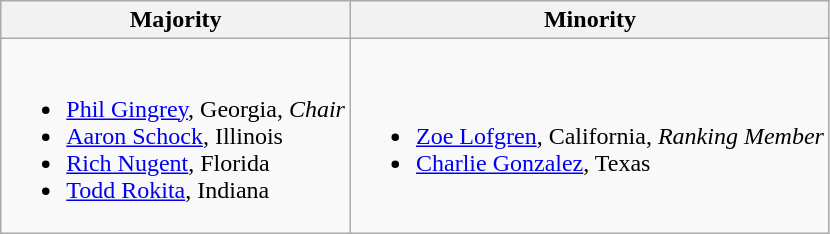<table class=wikitable>
<tr>
<th>Majority</th>
<th>Minority</th>
</tr>
<tr>
<td><br><ul><li><a href='#'>Phil Gingrey</a>, Georgia, <em>Chair</em></li><li><a href='#'>Aaron Schock</a>, Illinois</li><li><a href='#'>Rich Nugent</a>, Florida</li><li><a href='#'>Todd Rokita</a>, Indiana</li></ul></td>
<td><br><ul><li><a href='#'>Zoe Lofgren</a>, California, <em>Ranking Member</em></li><li><a href='#'>Charlie Gonzalez</a>, Texas</li></ul></td>
</tr>
</table>
